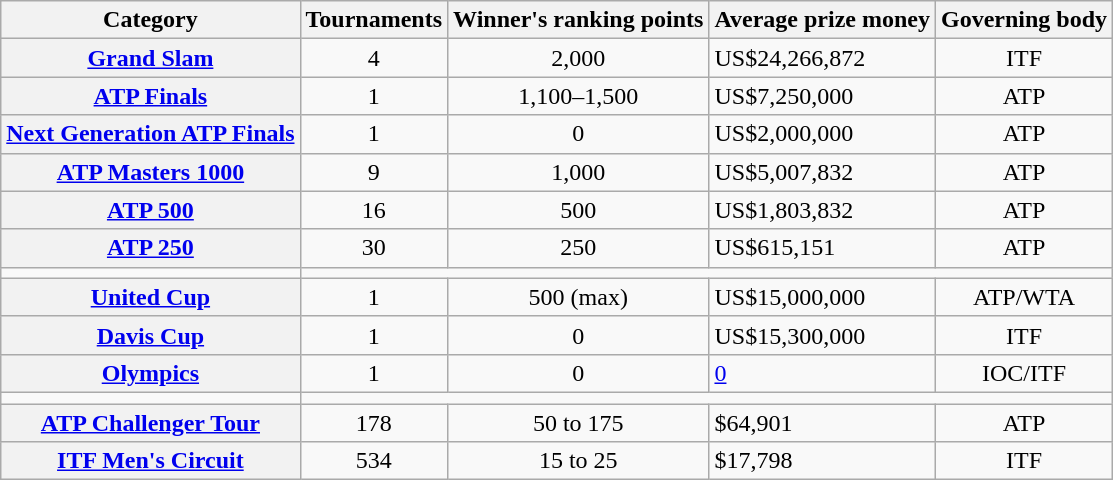<table class="wikitable plainrowheaders" style="text-align:center">
<tr>
<th>Category</th>
<th>Tournaments</th>
<th>Winner's ranking points</th>
<th>Average prize money</th>
<th>Governing body</th>
</tr>
<tr>
<th scope="row"><a href='#'>Grand Slam</a></th>
<td>4</td>
<td>2,000</td>
<td align="left">US$24,266,872</td>
<td>ITF</td>
</tr>
<tr>
<th scope="row"><a href='#'>ATP Finals</a></th>
<td>1</td>
<td>1,100–1,500</td>
<td align="left">US$7,250,000</td>
<td>ATP</td>
</tr>
<tr>
<th scope="row"><a href='#'>Next Generation ATP Finals</a></th>
<td>1</td>
<td>0</td>
<td align="left">US$2,000,000</td>
<td>ATP</td>
</tr>
<tr>
<th scope="row"><a href='#'>ATP Masters 1000</a></th>
<td>9</td>
<td>1,000</td>
<td align="left">US$5,007,832</td>
<td>ATP</td>
</tr>
<tr>
<th scope="row"><a href='#'>ATP 500</a></th>
<td>16</td>
<td>500</td>
<td align="left">US$1,803,832</td>
<td>ATP</td>
</tr>
<tr>
<th scope="row"><a href='#'>ATP 250</a></th>
<td>30</td>
<td>250</td>
<td align="left">US$615,151</td>
<td>ATP</td>
</tr>
<tr>
<td></td>
</tr>
<tr>
<th scope="row"><a href='#'>United Cup</a></th>
<td>1</td>
<td>500 (max)</td>
<td align="left">US$15,000,000 </td>
<td>ATP/WTA</td>
</tr>
<tr>
<th scope="row"><a href='#'>Davis Cup</a></th>
<td>1</td>
<td>0</td>
<td align="left">US$15,300,000 </td>
<td>ITF</td>
</tr>
<tr>
<th scope="row"><a href='#'>Olympics</a></th>
<td>1</td>
<td>0</td>
<td align="left"><a href='#'>0</a></td>
<td>IOC/ITF</td>
</tr>
<tr>
<td></td>
</tr>
<tr>
<th scope="row"><a href='#'>ATP Challenger Tour</a></th>
<td>178</td>
<td>50 to 175</td>
<td align="left">$64,901</td>
<td>ATP</td>
</tr>
<tr>
<th scope="row"><a href='#'>ITF Men's Circuit</a></th>
<td>534</td>
<td>15 to 25</td>
<td align="left">$17,798</td>
<td>ITF</td>
</tr>
</table>
